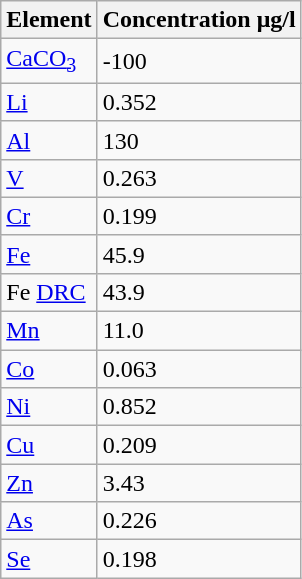<table class="wikitable sortable">
<tr>
<th>Element</th>
<th>Concentration μg/l</th>
</tr>
<tr>
<td><a href='#'>CaCO<sub>3</sub></a></td>
<td>-100</td>
</tr>
<tr>
<td><a href='#'>Li</a></td>
<td>0.352</td>
</tr>
<tr>
<td><a href='#'>Al</a></td>
<td>130</td>
</tr>
<tr>
<td><a href='#'>V</a></td>
<td>0.263</td>
</tr>
<tr>
<td><a href='#'>Cr</a></td>
<td>0.199</td>
</tr>
<tr>
<td><a href='#'>Fe</a></td>
<td>45.9</td>
</tr>
<tr>
<td>Fe <a href='#'>DRC</a></td>
<td>43.9</td>
</tr>
<tr>
<td><a href='#'>Mn</a></td>
<td>11.0</td>
</tr>
<tr>
<td><a href='#'>Co</a></td>
<td>0.063</td>
</tr>
<tr>
<td><a href='#'>Ni</a></td>
<td>0.852</td>
</tr>
<tr>
<td><a href='#'>Cu</a></td>
<td>0.209</td>
</tr>
<tr>
<td><a href='#'>Zn</a></td>
<td>3.43</td>
</tr>
<tr>
<td><a href='#'>As</a></td>
<td>0.226</td>
</tr>
<tr>
<td><a href='#'>Se</a></td>
<td>0.198</td>
</tr>
</table>
